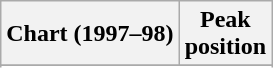<table class="wikitable sortable plainrowheaders" style="text-align:center">
<tr>
<th scope="col">Chart (1997–98)</th>
<th scope="col">Peak<br> position</th>
</tr>
<tr>
</tr>
<tr>
</tr>
<tr>
</tr>
<tr>
</tr>
<tr>
</tr>
</table>
